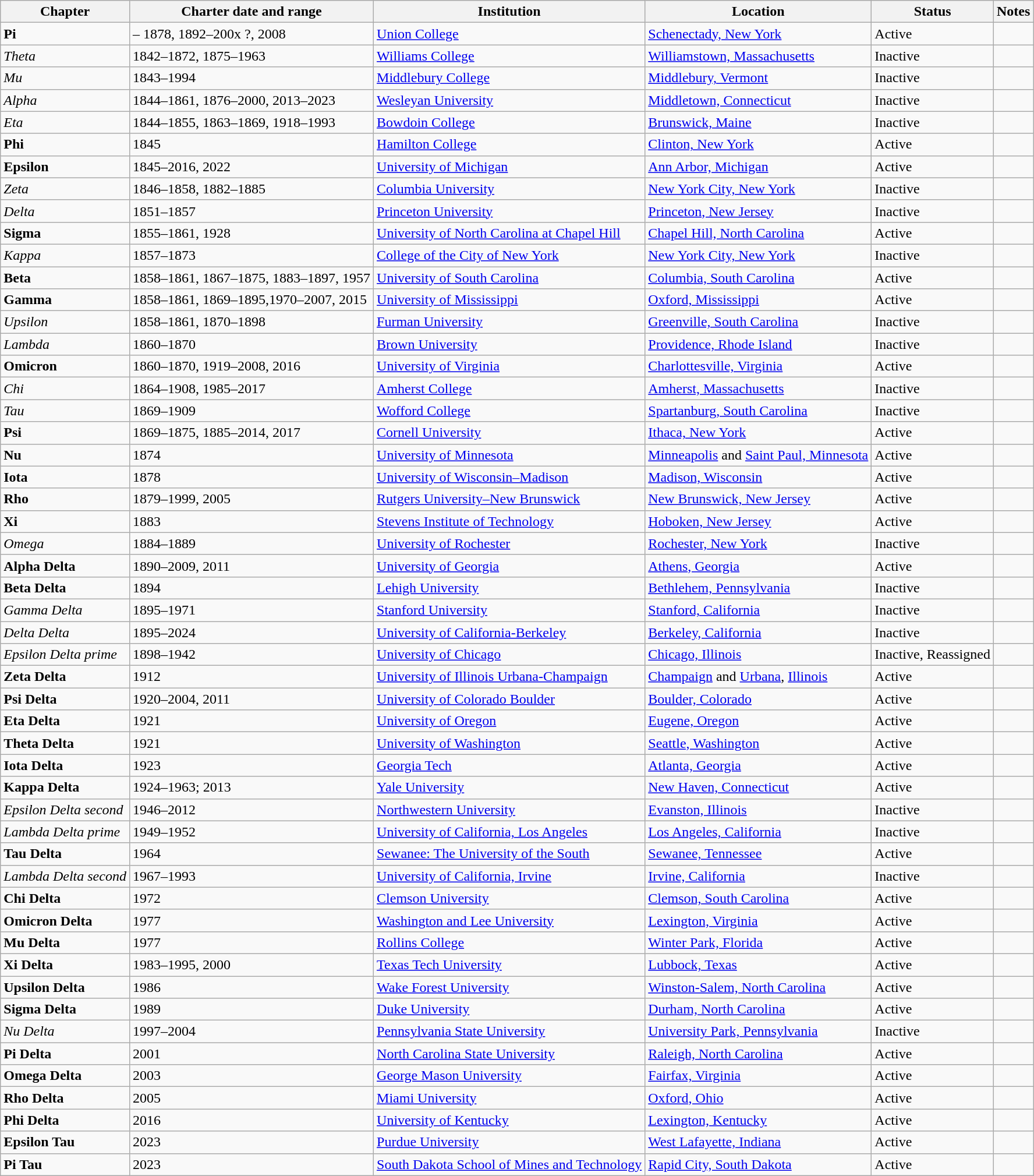<table class="wikitable sortable">
<tr>
<th>Chapter</th>
<th>Charter date and range</th>
<th>Institution</th>
<th>Location</th>
<th>Status</th>
<th>Notes</th>
</tr>
<tr>
<td><strong>Pi</strong></td>
<td> – 1878, 1892–200x ?, 2008</td>
<td><a href='#'>Union College</a></td>
<td><a href='#'>Schenectady, New York</a></td>
<td>Active</td>
<td></td>
</tr>
<tr>
<td><em>Theta</em></td>
<td>1842–1872, 1875–1963</td>
<td><a href='#'>Williams College</a></td>
<td><a href='#'>Williamstown, Massachusetts</a></td>
<td>Inactive</td>
<td></td>
</tr>
<tr>
<td><em>Mu</em></td>
<td>1843–1994</td>
<td><a href='#'>Middlebury College</a></td>
<td><a href='#'>Middlebury, Vermont</a></td>
<td>Inactive</td>
<td></td>
</tr>
<tr>
<td><em>Alpha</em></td>
<td>1844–1861, 1876–2000, 2013–2023</td>
<td><a href='#'>Wesleyan University</a></td>
<td><a href='#'>Middletown, Connecticut</a></td>
<td>Inactive</td>
<td></td>
</tr>
<tr>
<td><em>Eta</em></td>
<td>1844–1855, 1863–1869, 1918–1993</td>
<td><a href='#'>Bowdoin College</a></td>
<td><a href='#'>Brunswick, Maine</a></td>
<td>Inactive</td>
<td></td>
</tr>
<tr>
<td><strong>Phi</strong></td>
<td>1845</td>
<td><a href='#'>Hamilton College</a></td>
<td><a href='#'>Clinton, New York</a></td>
<td>Active</td>
<td></td>
</tr>
<tr>
<td><strong>Epsilon</strong></td>
<td>1845–2016, 2022</td>
<td><a href='#'>University of Michigan</a></td>
<td><a href='#'>Ann Arbor, Michigan</a></td>
<td>Active</td>
<td></td>
</tr>
<tr>
<td><em>Zeta</em></td>
<td>1846–1858, 1882–1885</td>
<td><a href='#'>Columbia University</a></td>
<td><a href='#'>New York City, New York</a></td>
<td>Inactive</td>
<td></td>
</tr>
<tr>
<td><em>Delta</em></td>
<td>1851–1857</td>
<td><a href='#'>Princeton University</a></td>
<td><a href='#'>Princeton, New Jersey</a></td>
<td>Inactive</td>
<td></td>
</tr>
<tr>
<td><strong>Sigma</strong></td>
<td>1855–1861, 1928</td>
<td><a href='#'>University of North Carolina at Chapel Hill</a></td>
<td><a href='#'>Chapel Hill, North Carolina</a></td>
<td>Active</td>
<td></td>
</tr>
<tr>
<td><em>Kappa</em></td>
<td>1857–1873</td>
<td><a href='#'>College of the City of New York</a></td>
<td><a href='#'>New York City, New York</a></td>
<td>Inactive</td>
<td></td>
</tr>
<tr>
<td><strong>Beta</strong></td>
<td>1858–1861, 1867–1875, 1883–1897, 1957</td>
<td><a href='#'>University of South Carolina</a></td>
<td><a href='#'>Columbia, South Carolina</a></td>
<td>Active</td>
<td></td>
</tr>
<tr>
<td><strong>Gamma</strong></td>
<td>1858–1861, 1869–1895,1970–2007, 2015</td>
<td><a href='#'>University of Mississippi</a></td>
<td><a href='#'>Oxford, Mississippi</a></td>
<td>Active</td>
<td></td>
</tr>
<tr>
<td><em>Upsilon</em></td>
<td>1858–1861, 1870–1898</td>
<td><a href='#'>Furman University</a></td>
<td><a href='#'>Greenville, South Carolina</a></td>
<td>Inactive</td>
<td></td>
</tr>
<tr>
<td><em>Lambda</em></td>
<td>1860–1870</td>
<td><a href='#'>Brown University</a></td>
<td><a href='#'>Providence, Rhode Island</a></td>
<td>Inactive</td>
<td></td>
</tr>
<tr>
<td><strong>Omicron</strong></td>
<td>1860–1870, 1919–2008, 2016</td>
<td><a href='#'>University of Virginia</a></td>
<td><a href='#'>Charlottesville, Virginia</a></td>
<td>Active</td>
<td></td>
</tr>
<tr>
<td><em>Chi</em></td>
<td>1864–1908, 1985–2017</td>
<td><a href='#'>Amherst College</a></td>
<td><a href='#'>Amherst, Massachusetts</a></td>
<td>Inactive</td>
<td></td>
</tr>
<tr>
<td><em>Tau</em></td>
<td>1869–1909</td>
<td><a href='#'>Wofford College</a></td>
<td><a href='#'>Spartanburg, South Carolina</a></td>
<td>Inactive</td>
<td></td>
</tr>
<tr>
<td><strong>Psi</strong></td>
<td>1869–1875, 1885–2014, 2017</td>
<td><a href='#'>Cornell University</a></td>
<td><a href='#'>Ithaca, New York</a></td>
<td>Active</td>
<td></td>
</tr>
<tr>
<td><strong>Nu</strong></td>
<td>1874</td>
<td><a href='#'>University of Minnesota</a></td>
<td><a href='#'>Minneapolis</a> and <a href='#'>Saint Paul, Minnesota</a></td>
<td>Active</td>
<td></td>
</tr>
<tr>
<td><strong>Iota</strong></td>
<td>1878</td>
<td><a href='#'>University of Wisconsin–Madison</a></td>
<td><a href='#'>Madison, Wisconsin</a></td>
<td>Active</td>
<td></td>
</tr>
<tr>
<td><strong>Rho</strong></td>
<td>1879–1999, 2005</td>
<td><a href='#'>Rutgers University–New Brunswick</a></td>
<td><a href='#'>New Brunswick, New Jersey</a></td>
<td>Active</td>
<td></td>
</tr>
<tr>
<td><strong>Xi</strong></td>
<td>1883</td>
<td><a href='#'>Stevens Institute of Technology</a></td>
<td><a href='#'>Hoboken, New Jersey</a></td>
<td>Active</td>
<td></td>
</tr>
<tr>
<td><em>Omega</em></td>
<td>1884–1889</td>
<td><a href='#'>University of Rochester</a></td>
<td><a href='#'>Rochester, New York</a></td>
<td>Inactive</td>
<td></td>
</tr>
<tr>
<td><strong>Alpha Delta</strong></td>
<td>1890–2009, 2011</td>
<td><a href='#'>University of Georgia</a></td>
<td><a href='#'>Athens, Georgia</a></td>
<td>Active</td>
<td></td>
</tr>
<tr>
<td><strong>Beta Delta</strong></td>
<td>1894</td>
<td><a href='#'>Lehigh University</a></td>
<td><a href='#'>Bethlehem, Pennsylvania</a></td>
<td>Inactive</td>
<td></td>
</tr>
<tr>
<td><em>Gamma Delta</em></td>
<td>1895–1971</td>
<td><a href='#'>Stanford University</a></td>
<td><a href='#'>Stanford, California</a></td>
<td>Inactive</td>
<td></td>
</tr>
<tr>
<td><em>Delta Delta</em></td>
<td>1895–2024</td>
<td><a href='#'>University of California-Berkeley</a></td>
<td><a href='#'>Berkeley, California</a></td>
<td>Inactive</td>
<td></td>
</tr>
<tr>
<td><em>Epsilon Delta prime</em></td>
<td>1898–1942</td>
<td><a href='#'>University of Chicago</a></td>
<td><a href='#'>Chicago, Illinois</a></td>
<td>Inactive, Reassigned</td>
<td></td>
</tr>
<tr>
<td><strong>Zeta Delta</strong></td>
<td>1912</td>
<td><a href='#'>University of Illinois Urbana-Champaign</a></td>
<td><a href='#'>Champaign</a> and <a href='#'>Urbana</a>, <a href='#'>Illinois</a></td>
<td>Active</td>
<td></td>
</tr>
<tr>
<td><strong>Psi Delta</strong></td>
<td>1920–2004, 2011</td>
<td><a href='#'>University of Colorado Boulder</a></td>
<td><a href='#'>Boulder, Colorado</a></td>
<td>Active</td>
<td></td>
</tr>
<tr>
<td><strong>Eta Delta</strong></td>
<td>1921</td>
<td><a href='#'>University of Oregon</a></td>
<td><a href='#'>Eugene, Oregon</a></td>
<td>Active</td>
<td></td>
</tr>
<tr>
<td><strong>Theta Delta</strong></td>
<td>1921</td>
<td><a href='#'>University of Washington</a></td>
<td><a href='#'>Seattle, Washington</a></td>
<td>Active</td>
<td></td>
</tr>
<tr>
<td><strong>Iota Delta</strong></td>
<td>1923</td>
<td><a href='#'>Georgia Tech</a></td>
<td><a href='#'>Atlanta, Georgia</a></td>
<td>Active</td>
<td></td>
</tr>
<tr>
<td><strong>Kappa Delta</strong></td>
<td>1924–1963; 2013</td>
<td><a href='#'>Yale University</a></td>
<td><a href='#'>New Haven, Connecticut</a></td>
<td>Active</td>
<td></td>
</tr>
<tr>
<td><em>Epsilon Delta second</em></td>
<td>1946–2012</td>
<td><a href='#'>Northwestern University</a></td>
<td><a href='#'>Evanston, Illinois</a></td>
<td>Inactive</td>
<td></td>
</tr>
<tr>
<td><em>Lambda Delta prime</em></td>
<td>1949–1952</td>
<td><a href='#'>University of California, Los Angeles</a></td>
<td><a href='#'>Los Angeles, California</a></td>
<td>Inactive</td>
<td></td>
</tr>
<tr>
<td><strong>Tau Delta</strong></td>
<td>1964</td>
<td><a href='#'>Sewanee: The University of the South</a></td>
<td><a href='#'>Sewanee, Tennessee</a></td>
<td>Active</td>
<td></td>
</tr>
<tr>
<td><em>Lambda Delta second</em></td>
<td>1967–1993</td>
<td><a href='#'>University of California, Irvine</a></td>
<td><a href='#'>Irvine, California</a></td>
<td>Inactive</td>
<td></td>
</tr>
<tr>
<td><strong>Chi Delta</strong></td>
<td>1972</td>
<td><a href='#'>Clemson University</a></td>
<td><a href='#'>Clemson, South Carolina</a></td>
<td>Active</td>
<td></td>
</tr>
<tr>
<td><strong>Omicron Delta</strong></td>
<td>1977</td>
<td><a href='#'>Washington and Lee University</a></td>
<td><a href='#'>Lexington, Virginia</a></td>
<td>Active</td>
<td></td>
</tr>
<tr>
<td><strong>Mu Delta</strong></td>
<td>1977</td>
<td><a href='#'>Rollins College</a></td>
<td><a href='#'>Winter Park, Florida</a></td>
<td>Active</td>
<td></td>
</tr>
<tr>
<td><strong>Xi Delta</strong></td>
<td>1983–1995, 2000</td>
<td><a href='#'>Texas Tech University</a></td>
<td><a href='#'>Lubbock, Texas</a></td>
<td>Active</td>
<td></td>
</tr>
<tr>
<td><strong>Upsilon Delta</strong></td>
<td>1986</td>
<td><a href='#'>Wake Forest University</a></td>
<td><a href='#'>Winston-Salem, North Carolina</a></td>
<td>Active</td>
<td></td>
</tr>
<tr>
<td><strong>Sigma Delta</strong></td>
<td>1989</td>
<td><a href='#'>Duke University</a></td>
<td><a href='#'>Durham, North Carolina</a></td>
<td>Active</td>
<td></td>
</tr>
<tr>
<td><em>Nu Delta</em></td>
<td>1997–2004</td>
<td><a href='#'>Pennsylvania State University</a></td>
<td><a href='#'>University Park, Pennsylvania</a></td>
<td>Inactive</td>
<td></td>
</tr>
<tr>
<td><strong>Pi Delta</strong></td>
<td>2001</td>
<td><a href='#'>North Carolina State University</a></td>
<td><a href='#'>Raleigh, North Carolina</a></td>
<td>Active</td>
<td></td>
</tr>
<tr>
<td><strong>Omega Delta</strong></td>
<td>2003</td>
<td><a href='#'>George Mason University</a></td>
<td><a href='#'>Fairfax, Virginia</a></td>
<td>Active</td>
<td></td>
</tr>
<tr>
<td><strong>Rho Delta</strong></td>
<td>2005</td>
<td><a href='#'>Miami University</a></td>
<td><a href='#'>Oxford, Ohio</a></td>
<td>Active</td>
<td></td>
</tr>
<tr>
<td><strong>Phi Delta</strong></td>
<td>2016</td>
<td><a href='#'>University of Kentucky</a></td>
<td><a href='#'>Lexington, Kentucky</a></td>
<td>Active</td>
<td></td>
</tr>
<tr>
<td><strong>Epsilon Tau</strong></td>
<td>2023</td>
<td><a href='#'>Purdue University</a></td>
<td><a href='#'>West Lafayette, Indiana</a></td>
<td>Active</td>
<td></td>
</tr>
<tr>
<td><strong>Pi Tau</strong></td>
<td>2023</td>
<td><a href='#'>South Dakota School of Mines and Technology</a></td>
<td><a href='#'>Rapid City, South Dakota</a></td>
<td>Active</td>
<td></td>
</tr>
</table>
